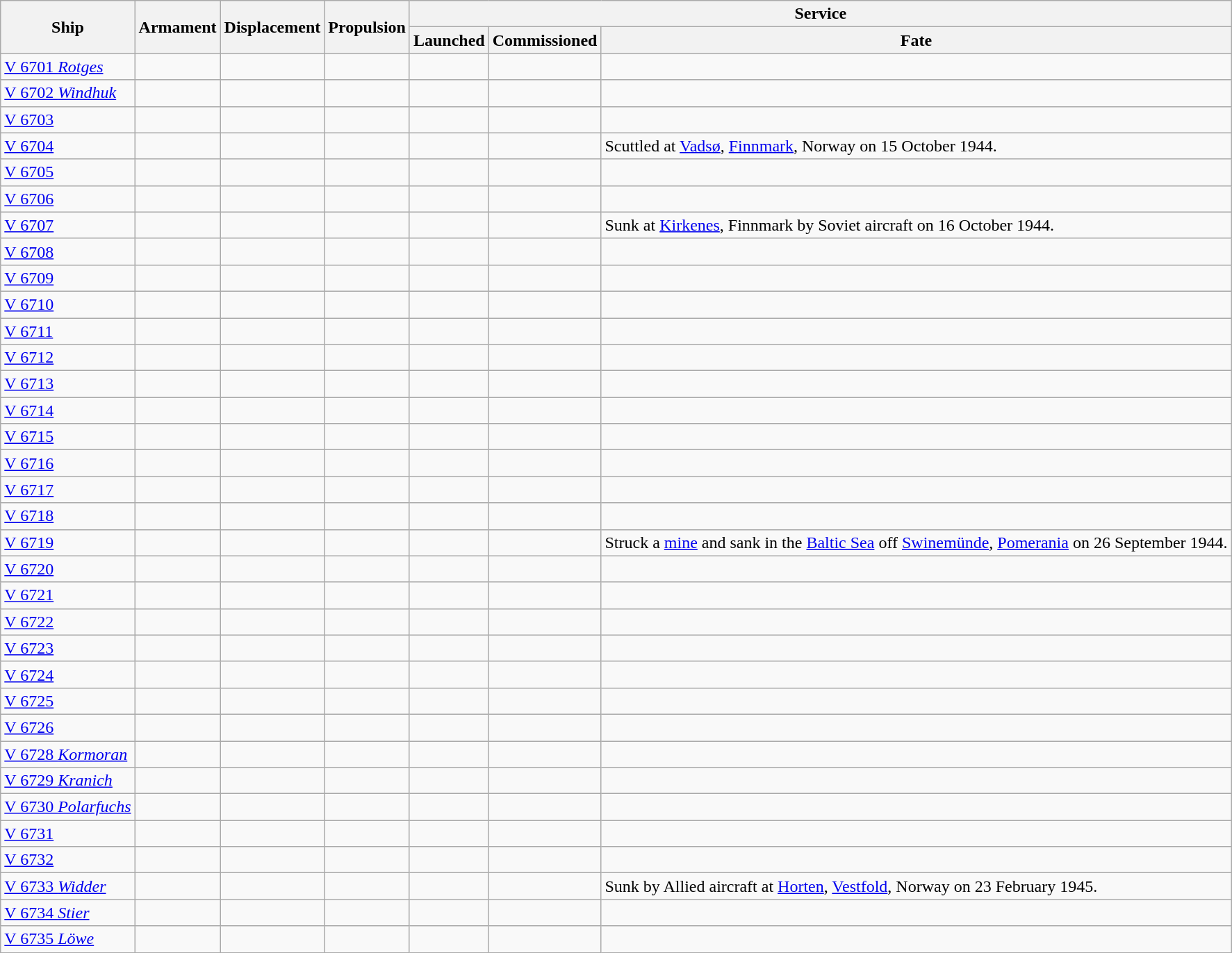<table class="wikitable">
<tr>
<th rowspan="2">Ship</th>
<th rowspan="2">Armament</th>
<th rowspan="2">Displacement</th>
<th rowspan="2">Propulsion</th>
<th colspan="3">Service</th>
</tr>
<tr>
<th>Launched</th>
<th>Commissioned</th>
<th>Fate</th>
</tr>
<tr>
<td><a href='#'>V 6701 <em>Rotges</em></a></td>
<td></td>
<td></td>
<td></td>
<td></td>
<td></td>
<td></td>
</tr>
<tr>
<td><a href='#'>V 6702 <em>Windhuk</em></a></td>
<td></td>
<td></td>
<td></td>
<td></td>
<td></td>
<td></td>
</tr>
<tr>
<td><a href='#'>V 6703</a></td>
<td></td>
<td></td>
<td></td>
<td></td>
<td></td>
<td></td>
</tr>
<tr>
<td><a href='#'>V 6704</a></td>
<td></td>
<td></td>
<td></td>
<td></td>
<td></td>
<td>Scuttled at <a href='#'>Vadsø</a>, <a href='#'>Finnmark</a>, Norway on 15 October 1944.</td>
</tr>
<tr>
<td><a href='#'>V 6705</a></td>
<td></td>
<td></td>
<td></td>
<td></td>
<td></td>
<td></td>
</tr>
<tr>
<td><a href='#'>V 6706</a></td>
<td></td>
<td></td>
<td></td>
<td></td>
<td></td>
<td></td>
</tr>
<tr>
<td><a href='#'>V 6707</a></td>
<td></td>
<td></td>
<td></td>
<td></td>
<td></td>
<td>Sunk at <a href='#'>Kirkenes</a>, Finnmark by Soviet aircraft on 16 October 1944.</td>
</tr>
<tr>
<td><a href='#'>V 6708</a></td>
<td></td>
<td></td>
<td></td>
<td></td>
<td></td>
<td></td>
</tr>
<tr>
<td><a href='#'>V 6709</a></td>
<td></td>
<td></td>
<td></td>
<td></td>
<td></td>
<td></td>
</tr>
<tr>
<td><a href='#'>V 6710</a></td>
<td></td>
<td></td>
<td></td>
<td></td>
<td></td>
<td></td>
</tr>
<tr>
<td><a href='#'>V 6711</a></td>
<td></td>
<td></td>
<td></td>
<td></td>
<td></td>
<td></td>
</tr>
<tr>
<td><a href='#'>V 6712</a></td>
<td></td>
<td></td>
<td></td>
<td></td>
<td></td>
<td></td>
</tr>
<tr>
<td><a href='#'>V 6713</a></td>
<td></td>
<td></td>
<td></td>
<td></td>
<td></td>
<td></td>
</tr>
<tr>
<td><a href='#'>V 6714</a></td>
<td></td>
<td></td>
<td></td>
<td></td>
<td></td>
<td></td>
</tr>
<tr>
<td><a href='#'>V 6715</a></td>
<td></td>
<td></td>
<td></td>
<td></td>
<td></td>
<td></td>
</tr>
<tr>
<td><a href='#'>V 6716</a></td>
<td></td>
<td></td>
<td></td>
<td></td>
<td></td>
<td></td>
</tr>
<tr>
<td><a href='#'>V 6717</a></td>
<td></td>
<td></td>
<td></td>
<td></td>
<td></td>
<td></td>
</tr>
<tr>
<td><a href='#'>V 6718</a></td>
<td></td>
<td></td>
<td></td>
<td></td>
<td></td>
<td></td>
</tr>
<tr>
<td><a href='#'>V 6719</a></td>
<td></td>
<td></td>
<td></td>
<td></td>
<td></td>
<td>Struck a <a href='#'>mine</a> and sank in the <a href='#'>Baltic Sea</a> off <a href='#'>Swinemünde</a>, <a href='#'>Pomerania</a> on 26 September 1944.</td>
</tr>
<tr>
<td><a href='#'>V 6720</a></td>
<td></td>
<td></td>
<td></td>
<td></td>
<td></td>
<td></td>
</tr>
<tr>
<td><a href='#'>V 6721</a></td>
<td></td>
<td></td>
<td></td>
<td></td>
<td></td>
<td></td>
</tr>
<tr>
<td><a href='#'>V 6722</a></td>
<td></td>
<td></td>
<td></td>
<td></td>
<td></td>
<td></td>
</tr>
<tr>
<td><a href='#'>V 6723</a></td>
<td></td>
<td></td>
<td></td>
<td></td>
<td></td>
<td></td>
</tr>
<tr>
<td><a href='#'>V 6724</a></td>
<td></td>
<td></td>
<td></td>
<td></td>
<td></td>
<td></td>
</tr>
<tr>
<td><a href='#'>V 6725</a></td>
<td></td>
<td></td>
<td></td>
<td></td>
<td></td>
<td></td>
</tr>
<tr>
<td><a href='#'>V 6726</a></td>
<td></td>
<td></td>
<td></td>
<td></td>
<td></td>
<td></td>
</tr>
<tr>
<td><a href='#'>V 6728 <em>Kormoran</em></a></td>
<td></td>
<td></td>
<td></td>
<td></td>
<td></td>
<td></td>
</tr>
<tr>
<td><a href='#'>V 6729 <em>Kranich</em></a></td>
<td></td>
<td></td>
<td></td>
<td></td>
<td></td>
<td></td>
</tr>
<tr>
<td><a href='#'>V 6730 <em>Polarfuchs</em></a></td>
<td></td>
<td></td>
<td></td>
<td></td>
<td></td>
<td></td>
</tr>
<tr>
<td><a href='#'>V 6731</a></td>
<td></td>
<td></td>
<td></td>
<td></td>
<td></td>
<td></td>
</tr>
<tr>
<td><a href='#'>V 6732</a></td>
<td></td>
<td></td>
<td></td>
<td></td>
<td></td>
<td></td>
</tr>
<tr>
<td><a href='#'>V 6733 <em>Widder</em></a></td>
<td></td>
<td></td>
<td></td>
<td></td>
<td></td>
<td>Sunk by Allied aircraft at <a href='#'>Horten</a>, <a href='#'>Vestfold</a>, Norway on 23 February 1945.</td>
</tr>
<tr>
<td><a href='#'>V 6734 <em>Stier</em></a></td>
<td></td>
<td></td>
<td></td>
<td></td>
<td></td>
<td></td>
</tr>
<tr>
<td><a href='#'>V 6735 <em>Löwe</em></a></td>
<td></td>
<td></td>
<td></td>
<td></td>
<td></td>
<td></td>
</tr>
</table>
